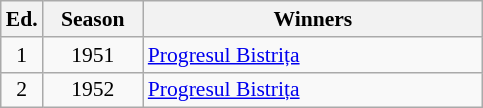<table class="wikitable" style="font-size:90%">
<tr>
<th><abbr>Ed.</abbr></th>
<th width="60">Season</th>
<th width="220">Winners</th>
</tr>
<tr>
<td align=center>1</td>
<td align=center>1951</td>
<td><a href='#'>Progresul Bistrița</a></td>
</tr>
<tr>
<td align=center>2</td>
<td align=center>1952</td>
<td><a href='#'>Progresul Bistrița</a></td>
</tr>
</table>
